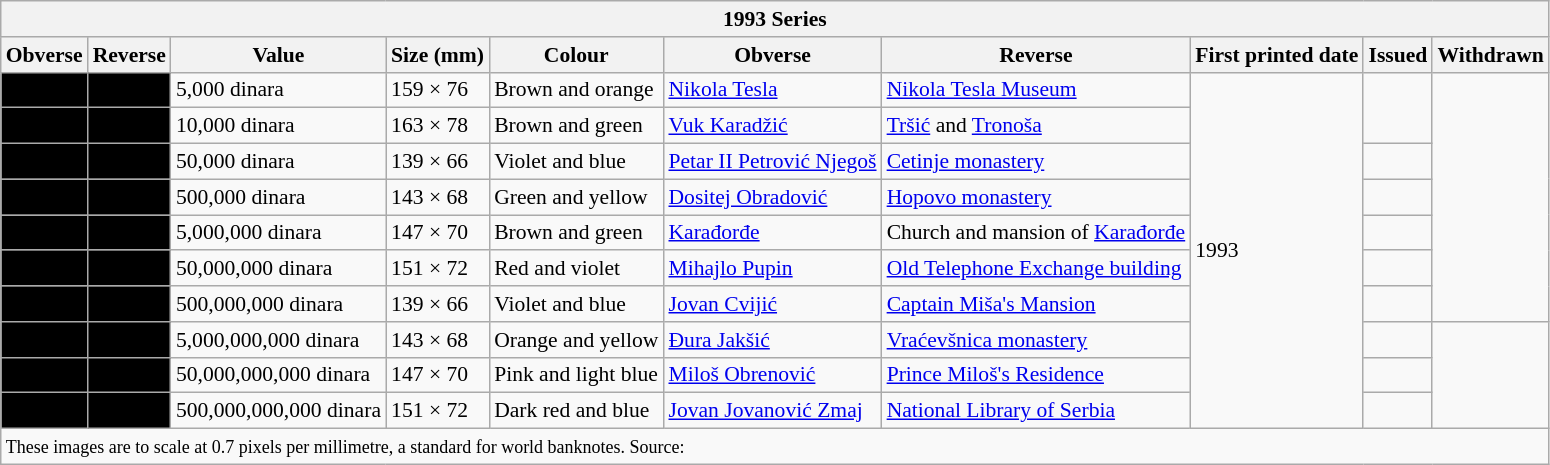<table class="wikitable" style="font-size: 90%">
<tr>
<th colspan="10">1993 Series</th>
</tr>
<tr>
<th>Obverse</th>
<th>Reverse</th>
<th>Value</th>
<th>Size (mm)</th>
<th>Colour</th>
<th>Obverse</th>
<th>Reverse</th>
<th>First printed date</th>
<th>Issued</th>
<th>Withdrawn</th>
</tr>
<tr>
<td align="center" bgcolor="#000000"></td>
<td align="center" bgcolor="#000000"></td>
<td>5,000 dinara</td>
<td>159 × 76</td>
<td>Brown and orange</td>
<td><a href='#'>Nikola Tesla</a></td>
<td><a href='#'>Nikola Tesla Museum</a></td>
<td rowspan="10">1993</td>
<td rowspan="2"></td>
<td rowspan="7"></td>
</tr>
<tr>
<td align="center" bgcolor="#000000"></td>
<td align="center" bgcolor="#000000"></td>
<td>10,000 dinara</td>
<td>163 × 78</td>
<td>Brown and green</td>
<td><a href='#'>Vuk Karadžić</a></td>
<td><a href='#'>Tršić</a> and <a href='#'>Tronoša</a></td>
</tr>
<tr>
<td align="center" bgcolor="#000000"></td>
<td align="center" bgcolor="#000000"></td>
<td>50,000 dinara</td>
<td>139 × 66</td>
<td>Violet and blue</td>
<td><a href='#'>Petar II Petrović Njegoš</a></td>
<td><a href='#'>Cetinje monastery</a></td>
<td></td>
</tr>
<tr>
<td align="center" bgcolor="#000000"></td>
<td align="center" bgcolor="#000000"></td>
<td>500,000 dinara</td>
<td>143 × 68</td>
<td>Green and yellow</td>
<td><a href='#'>Dositej Obradović</a></td>
<td><a href='#'>Hopovo monastery</a></td>
<td></td>
</tr>
<tr>
<td align="center" bgcolor="#000000"></td>
<td align="center" bgcolor="#000000"></td>
<td>5,000,000 dinara</td>
<td>147 × 70</td>
<td>Brown and green</td>
<td><a href='#'>Karađorđe</a></td>
<td>Church and mansion of <a href='#'>Karađorđe</a></td>
<td></td>
</tr>
<tr>
<td align="center" bgcolor="#000000"></td>
<td align="center" bgcolor="#000000"></td>
<td>50,000,000 dinara</td>
<td>151 × 72</td>
<td>Red and violet</td>
<td><a href='#'>Mihajlo Pupin</a></td>
<td><a href='#'>Old Telephone Exchange building</a></td>
<td></td>
</tr>
<tr>
<td align="center" bgcolor="#000000"></td>
<td align="center" bgcolor="#000000"></td>
<td>500,000,000 dinara</td>
<td>139 × 66</td>
<td>Violet and blue</td>
<td><a href='#'>Jovan Cvijić</a></td>
<td><a href='#'>Captain Miša's Mansion</a></td>
<td></td>
</tr>
<tr>
<td align="center" bgcolor="#000000"></td>
<td align="center" bgcolor="#000000"></td>
<td>5,000,000,000 dinara</td>
<td>143 × 68</td>
<td>Orange and yellow</td>
<td><a href='#'>Đura Jakšić</a></td>
<td><a href='#'>Vraćevšnica monastery</a></td>
<td></td>
<td rowspan="3"></td>
</tr>
<tr>
<td align="center" bgcolor="#000000"></td>
<td align="center" bgcolor="#000000"></td>
<td>50,000,000,000 dinara</td>
<td>147 × 70</td>
<td>Pink and light blue</td>
<td><a href='#'>Miloš Obrenović</a></td>
<td><a href='#'>Prince Miloš's Residence</a></td>
<td></td>
</tr>
<tr>
<td align="center" bgcolor="#000000"></td>
<td align="center" bgcolor="#000000"></td>
<td>500,000,000,000 dinara</td>
<td>151 × 72</td>
<td>Dark red and blue</td>
<td><a href='#'>Jovan Jovanović Zmaj</a></td>
<td><a href='#'>National Library of Serbia</a></td>
<td></td>
</tr>
<tr>
<td colspan="10"><small>These images are to scale at 0.7 pixels per millimetre, a standard for world banknotes. Source:</small></td>
</tr>
</table>
